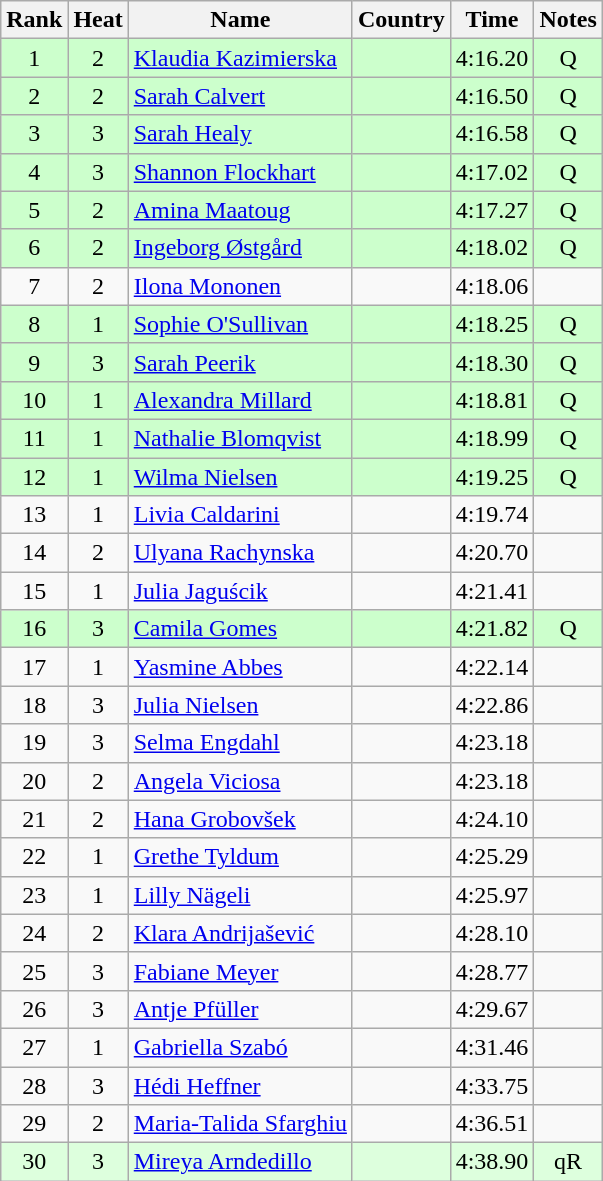<table class="wikitable sortable" style="text-align:center">
<tr>
<th>Rank</th>
<th>Heat</th>
<th>Name</th>
<th>Country</th>
<th>Time</th>
<th>Notes</th>
</tr>
<tr bgcolor=ccffcc>
<td>1</td>
<td>2</td>
<td align=left><a href='#'>Klaudia Kazimierska</a></td>
<td align=left></td>
<td>4:16.20</td>
<td>Q</td>
</tr>
<tr bgcolor=ccffcc>
<td>2</td>
<td>2</td>
<td align=left><a href='#'>Sarah Calvert</a></td>
<td align=left></td>
<td>4:16.50</td>
<td>Q</td>
</tr>
<tr bgcolor=ccffcc>
<td>3</td>
<td>3</td>
<td align=left><a href='#'>Sarah Healy</a></td>
<td align=left></td>
<td>4:16.58</td>
<td>Q</td>
</tr>
<tr bgcolor=ccffcc>
<td>4</td>
<td>3</td>
<td align=left><a href='#'>Shannon Flockhart</a></td>
<td align=left></td>
<td>4:17.02</td>
<td>Q</td>
</tr>
<tr bgcolor=ccffcc>
<td>5</td>
<td>2</td>
<td align=left><a href='#'>Amina Maatoug</a></td>
<td align=left></td>
<td>4:17.27</td>
<td>Q</td>
</tr>
<tr bgcolor=ccffcc>
<td>6</td>
<td>2</td>
<td align=left><a href='#'>Ingeborg Østgård</a></td>
<td align=left></td>
<td>4:18.02</td>
<td>Q</td>
</tr>
<tr>
<td>7</td>
<td>2</td>
<td align=left><a href='#'>Ilona Mononen</a></td>
<td align=left></td>
<td>4:18.06</td>
<td></td>
</tr>
<tr bgcolor=ccffcc>
<td>8</td>
<td>1</td>
<td align=left><a href='#'>Sophie O'Sullivan</a></td>
<td align=left></td>
<td>4:18.25</td>
<td>Q</td>
</tr>
<tr bgcolor=ccffcc>
<td>9</td>
<td>3</td>
<td align=left><a href='#'>Sarah Peerik</a></td>
<td align=left></td>
<td>4:18.30</td>
<td>Q</td>
</tr>
<tr bgcolor=ccffcc>
<td>10</td>
<td>1</td>
<td align=left><a href='#'>Alexandra Millard</a></td>
<td align=left></td>
<td>4:18.81</td>
<td>Q</td>
</tr>
<tr bgcolor=ccffcc>
<td>11</td>
<td>1</td>
<td align=left><a href='#'>Nathalie Blomqvist</a></td>
<td align=left></td>
<td>4:18.99</td>
<td>Q</td>
</tr>
<tr bgcolor=ccffcc>
<td>12</td>
<td>1</td>
<td align=left><a href='#'>Wilma Nielsen</a></td>
<td align=left></td>
<td>4:19.25</td>
<td>Q</td>
</tr>
<tr>
<td>13</td>
<td>1</td>
<td align=left><a href='#'>Livia Caldarini</a></td>
<td align=left></td>
<td>4:19.74</td>
<td></td>
</tr>
<tr>
<td>14</td>
<td>2</td>
<td align=left><a href='#'>Ulyana Rachynska</a></td>
<td align=left></td>
<td>4:20.70</td>
<td></td>
</tr>
<tr>
<td>15</td>
<td>1</td>
<td align=left><a href='#'>Julia Jaguścik</a></td>
<td align=left></td>
<td>4:21.41</td>
<td></td>
</tr>
<tr bgcolor=ccffcc>
<td>16</td>
<td>3</td>
<td align=left><a href='#'>Camila Gomes</a></td>
<td align=left></td>
<td>4:21.82</td>
<td>Q</td>
</tr>
<tr>
<td>17</td>
<td>1</td>
<td align=left><a href='#'>Yasmine Abbes</a></td>
<td align=left></td>
<td>4:22.14</td>
<td></td>
</tr>
<tr>
<td>18</td>
<td>3</td>
<td align=left><a href='#'>Julia Nielsen</a></td>
<td align=left></td>
<td>4:22.86</td>
<td></td>
</tr>
<tr>
<td>19</td>
<td>3</td>
<td align=left><a href='#'>Selma Engdahl</a></td>
<td align=left></td>
<td>4:23.18</td>
<td></td>
</tr>
<tr>
<td>20</td>
<td>2</td>
<td align=left><a href='#'>Angela Viciosa</a></td>
<td align=left></td>
<td>4:23.18</td>
<td></td>
</tr>
<tr>
<td>21</td>
<td>2</td>
<td align=left><a href='#'>Hana Grobovšek</a></td>
<td align=left></td>
<td>4:24.10</td>
<td></td>
</tr>
<tr>
<td>22</td>
<td>1</td>
<td align=left><a href='#'>Grethe Tyldum</a></td>
<td align=left></td>
<td>4:25.29</td>
<td></td>
</tr>
<tr>
<td>23</td>
<td>1</td>
<td align=left><a href='#'>Lilly Nägeli</a></td>
<td align=left></td>
<td>4:25.97</td>
<td></td>
</tr>
<tr>
<td>24</td>
<td>2</td>
<td align=left><a href='#'>Klara Andrijašević</a></td>
<td align=left></td>
<td>4:28.10</td>
<td></td>
</tr>
<tr>
<td>25</td>
<td>3</td>
<td align=left><a href='#'>Fabiane Meyer</a></td>
<td align=left></td>
<td>4:28.77</td>
<td></td>
</tr>
<tr>
<td>26</td>
<td>3</td>
<td align=left><a href='#'>Antje Pfüller</a></td>
<td align=left></td>
<td>4:29.67</td>
<td></td>
</tr>
<tr>
<td>27</td>
<td>1</td>
<td align=left><a href='#'>Gabriella Szabó</a></td>
<td align=left></td>
<td>4:31.46</td>
<td></td>
</tr>
<tr>
<td>28</td>
<td>3</td>
<td align=left><a href='#'>Hédi Heffner</a></td>
<td align=left></td>
<td>4:33.75</td>
<td></td>
</tr>
<tr>
<td>29</td>
<td>2</td>
<td align=left><a href='#'>Maria-Talida Sfarghiu</a></td>
<td align=left></td>
<td>4:36.51</td>
<td></td>
</tr>
<tr bgcolor=ddffdd>
<td>30</td>
<td>3</td>
<td align=left><a href='#'>Mireya Arndedillo</a></td>
<td align=left></td>
<td>4:38.90</td>
<td>qR</td>
</tr>
</table>
